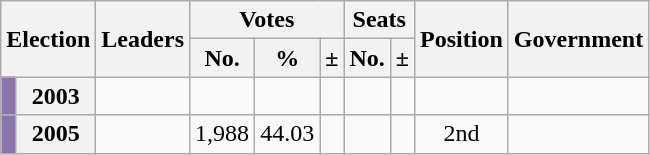<table class="wikitable" style="text-align:center">
<tr>
<th colspan="2" rowspan="2">Election</th>
<th rowspan="2">Leaders</th>
<th colspan="3">Votes</th>
<th colspan="2">Seats</th>
<th rowspan="2">Position</th>
<th rowspan="2">Government</th>
</tr>
<tr>
<th>No.</th>
<th>%</th>
<th>±</th>
<th>No.</th>
<th>±</th>
</tr>
<tr>
<th style="background-color: #8B73AC"></th>
<th>2003</th>
<td></td>
<td></td>
<td></td>
<td></td>
<td></td>
<td></td>
<td></td>
<td></td>
</tr>
<tr>
<th style="background-color: #8B73AC"></th>
<th>2005</th>
<td></td>
<td>1,988</td>
<td>44.03</td>
<td></td>
<td></td>
<td></td>
<td>2nd</td>
<td></td>
</tr>
</table>
